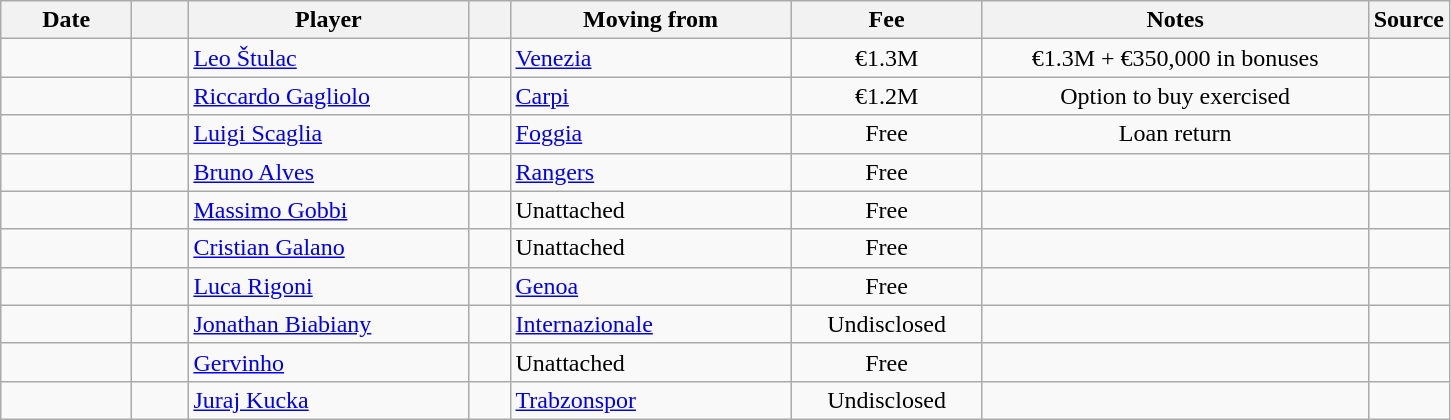<table class="wikitable sortable">
<tr>
<th style="width:80px;">Date</th>
<th style="width:30px;"></th>
<th style="width:180px;">Player</th>
<th style="width:20px;"></th>
<th style="width:180px;">Moving from</th>
<th style="width:120px;" class="unsortable">Fee</th>
<th style="width:250px;" class="unsortable">Notes</th>
<th style="width:20px;">Source</th>
</tr>
<tr>
<td></td>
<td align=center></td>
<td> <a href='#'>Leo Štulac</a></td>
<td align=center></td>
<td> <a href='#'>Venezia</a></td>
<td align=center>€1.3M</td>
<td align=center>€1.3M + €350,000 in bonuses</td>
<td></td>
</tr>
<tr>
<td></td>
<td align=center></td>
<td> <a href='#'>Riccardo Gagliolo</a></td>
<td align=center></td>
<td> <a href='#'>Carpi</a></td>
<td align=center>€1.2M</td>
<td align=center>Option to buy exercised</td>
<td></td>
</tr>
<tr>
<td></td>
<td align=center></td>
<td> <a href='#'>Luigi Scaglia</a></td>
<td align=center></td>
<td> <a href='#'>Foggia</a></td>
<td align=center>Free</td>
<td align=center>Loan return</td>
<td></td>
</tr>
<tr>
<td></td>
<td align=center></td>
<td> <a href='#'>Bruno Alves</a></td>
<td align=center></td>
<td> <a href='#'>Rangers</a></td>
<td align=center>Free</td>
<td align=center></td>
<td></td>
</tr>
<tr>
<td></td>
<td align=center></td>
<td> <a href='#'>Massimo Gobbi</a></td>
<td align=center></td>
<td>Unattached</td>
<td align=center>Free</td>
<td align=center></td>
<td></td>
</tr>
<tr>
<td></td>
<td align=center></td>
<td> <a href='#'>Cristian Galano</a></td>
<td align=center></td>
<td>Unattached</td>
<td align=center>Free</td>
<td align=center></td>
<td></td>
</tr>
<tr>
<td></td>
<td align=center></td>
<td> <a href='#'>Luca Rigoni</a></td>
<td align=center></td>
<td> <a href='#'>Genoa</a></td>
<td align=center>Free</td>
<td align=center></td>
<td></td>
</tr>
<tr>
<td></td>
<td align=center></td>
<td> <a href='#'>Jonathan Biabiany</a></td>
<td align=center></td>
<td> <a href='#'>Internazionale</a></td>
<td align=center>Undisclosed</td>
<td align=center></td>
<td></td>
</tr>
<tr>
<td></td>
<td align=center></td>
<td> <a href='#'>Gervinho</a></td>
<td align=center></td>
<td>Unattached</td>
<td align=center>Free</td>
<td align=center></td>
<td></td>
</tr>
<tr>
<td></td>
<td align=center></td>
<td> <a href='#'>Juraj Kucka</a></td>
<td align=center></td>
<td> <a href='#'>Trabzonspor</a></td>
<td align=center>Undisclosed</td>
<td align=center></td>
<td></td>
</tr>
</table>
